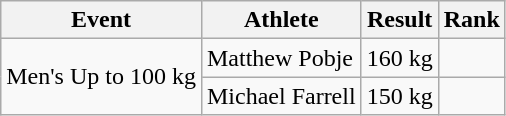<table class="wikitable">
<tr>
<th>Event</th>
<th>Athlete</th>
<th>Result</th>
<th>Rank</th>
</tr>
<tr>
<td rowspan="2">Men's Up to 100 kg</td>
<td>Matthew Pobje</td>
<td>160 kg</td>
<td></td>
</tr>
<tr>
<td>Michael Farrell</td>
<td>150 kg</td>
<td></td>
</tr>
</table>
